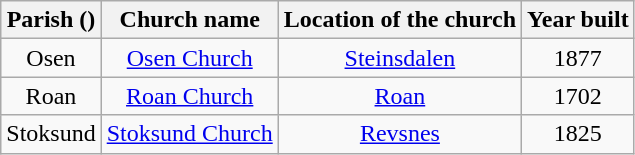<table class="wikitable" style="text-align:center">
<tr>
<th>Parish ()</th>
<th>Church name</th>
<th>Location of the church</th>
<th>Year built</th>
</tr>
<tr>
<td rowspan="1">Osen</td>
<td><a href='#'>Osen Church</a></td>
<td><a href='#'>Steinsdalen</a></td>
<td>1877</td>
</tr>
<tr>
<td rowspan="1">Roan</td>
<td><a href='#'>Roan Church</a></td>
<td><a href='#'>Roan</a></td>
<td>1702</td>
</tr>
<tr>
<td rowspan="1">Stoksund</td>
<td><a href='#'>Stoksund Church</a></td>
<td><a href='#'>Revsnes</a></td>
<td>1825</td>
</tr>
</table>
